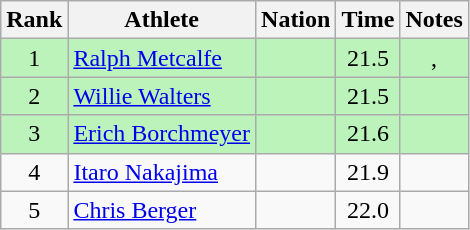<table class="wikitable sortable" style="text-align:center">
<tr>
<th>Rank</th>
<th>Athlete</th>
<th>Nation</th>
<th>Time</th>
<th>Notes</th>
</tr>
<tr bgcolor=bbf3bb>
<td>1</td>
<td align=left><a href='#'>Ralph Metcalfe</a></td>
<td align=left></td>
<td>21.5</td>
<td>, </td>
</tr>
<tr bgcolor=bbf3bb>
<td>2</td>
<td align=left><a href='#'>Willie Walters</a></td>
<td align=left></td>
<td>21.5</td>
<td></td>
</tr>
<tr bgcolor=bbf3bb>
<td>3</td>
<td align=left><a href='#'>Erich Borchmeyer</a></td>
<td align=left></td>
<td>21.6</td>
<td></td>
</tr>
<tr>
<td>4</td>
<td align=left><a href='#'>Itaro Nakajima</a></td>
<td align=left></td>
<td>21.9</td>
<td></td>
</tr>
<tr>
<td>5</td>
<td align=left><a href='#'>Chris Berger</a></td>
<td align=left></td>
<td>22.0</td>
<td></td>
</tr>
</table>
